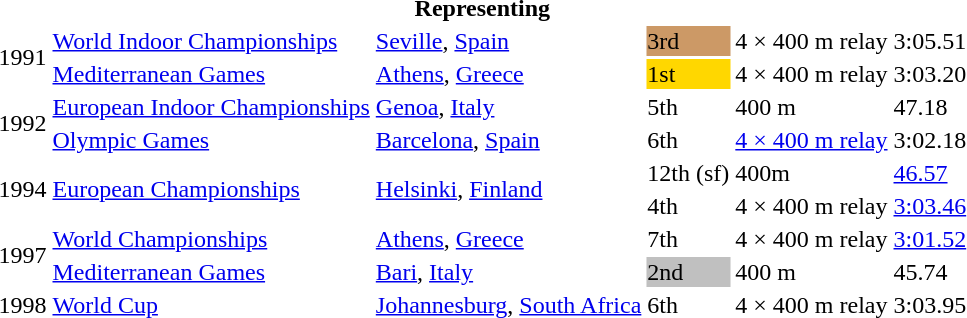<table>
<tr>
<th colspan="6">Representing </th>
</tr>
<tr>
<td rowspan=2>1991</td>
<td><a href='#'>World Indoor Championships</a></td>
<td><a href='#'>Seville</a>, <a href='#'>Spain</a></td>
<td bgcolor="cc9966">3rd</td>
<td>4 × 400 m relay</td>
<td>3:05.51</td>
</tr>
<tr>
<td><a href='#'>Mediterranean Games</a></td>
<td><a href='#'>Athens</a>, <a href='#'>Greece</a></td>
<td bgcolor="gold">1st</td>
<td>4 × 400 m relay</td>
<td>3:03.20</td>
</tr>
<tr>
<td rowspan=2>1992</td>
<td><a href='#'>European Indoor Championships</a></td>
<td><a href='#'>Genoa</a>, <a href='#'>Italy</a></td>
<td>5th</td>
<td>400 m</td>
<td>47.18</td>
</tr>
<tr>
<td><a href='#'>Olympic Games</a></td>
<td><a href='#'>Barcelona</a>, <a href='#'>Spain</a></td>
<td>6th</td>
<td><a href='#'>4 × 400 m relay</a></td>
<td>3:02.18</td>
</tr>
<tr>
<td rowspan=2>1994</td>
<td rowspan=2><a href='#'>European Championships</a></td>
<td rowspan=2><a href='#'>Helsinki</a>, <a href='#'>Finland</a></td>
<td>12th (sf)</td>
<td>400m</td>
<td><a href='#'>46.57</a></td>
</tr>
<tr>
<td>4th</td>
<td>4 × 400 m relay</td>
<td><a href='#'>3:03.46</a></td>
</tr>
<tr>
<td rowspan=2>1997</td>
<td><a href='#'>World Championships</a></td>
<td><a href='#'>Athens</a>, <a href='#'>Greece</a></td>
<td>7th</td>
<td>4 × 400 m relay</td>
<td><a href='#'>3:01.52</a></td>
</tr>
<tr>
<td><a href='#'>Mediterranean Games</a></td>
<td><a href='#'>Bari</a>, <a href='#'>Italy</a></td>
<td bgcolor="silver">2nd</td>
<td>400 m</td>
<td>45.74</td>
</tr>
<tr>
<td>1998</td>
<td><a href='#'>World Cup</a></td>
<td><a href='#'>Johannesburg</a>, <a href='#'>South Africa</a></td>
<td>6th</td>
<td>4 × 400 m relay</td>
<td>3:03.95</td>
</tr>
</table>
